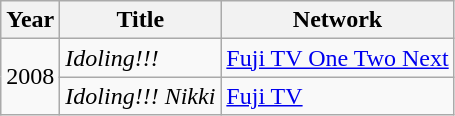<table class="wikitable">
<tr>
<th>Year</th>
<th>Title</th>
<th>Network</th>
</tr>
<tr>
<td rowspan="2">2008</td>
<td><em>Idoling!!!</em></td>
<td><a href='#'>Fuji TV One Two Next</a></td>
</tr>
<tr>
<td><em>Idoling!!! Nikki</em></td>
<td><a href='#'>Fuji TV</a></td>
</tr>
</table>
